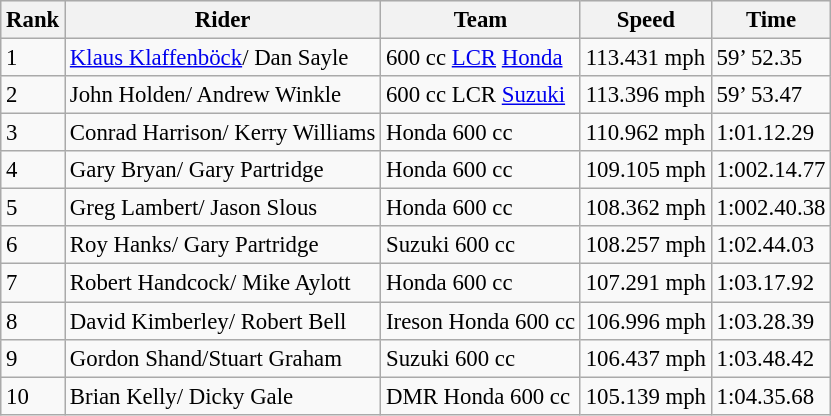<table class="wikitable" style="font-size: 95%;">
<tr style="background:#efefef;">
<th>Rank</th>
<th>Rider</th>
<th>Team</th>
<th>Speed</th>
<th>Time</th>
</tr>
<tr>
<td>1</td>
<td> <a href='#'>Klaus Klaffenböck</a>/ Dan Sayle</td>
<td>600 cc <a href='#'>LCR</a> <a href='#'>Honda</a></td>
<td>113.431 mph</td>
<td>59’ 52.35</td>
</tr>
<tr>
<td>2</td>
<td> John Holden/ Andrew Winkle</td>
<td>600 cc LCR <a href='#'>Suzuki</a></td>
<td>113.396 mph</td>
<td>59’ 53.47</td>
</tr>
<tr>
<td>3</td>
<td> Conrad Harrison/ Kerry Williams</td>
<td>Honda 600 cc</td>
<td>110.962 mph</td>
<td>1:01.12.29</td>
</tr>
<tr>
<td>4</td>
<td> Gary Bryan/ Gary Partridge</td>
<td>Honda 600 cc</td>
<td>109.105 mph</td>
<td>1:002.14.77</td>
</tr>
<tr>
<td>5</td>
<td> Greg Lambert/ Jason Slous</td>
<td>Honda 600 cc</td>
<td>108.362 mph</td>
<td>1:002.40.38</td>
</tr>
<tr>
<td>6</td>
<td> Roy Hanks/ Gary Partridge</td>
<td>Suzuki 600 cc</td>
<td>108.257 mph</td>
<td>1:02.44.03</td>
</tr>
<tr>
<td>7</td>
<td> Robert Handcock/ Mike Aylott</td>
<td>Honda 600 cc</td>
<td>107.291 mph</td>
<td>1:03.17.92</td>
</tr>
<tr>
<td>8</td>
<td> David Kimberley/ Robert Bell</td>
<td>Ireson Honda 600 cc</td>
<td>106.996 mph</td>
<td>1:03.28.39</td>
</tr>
<tr>
<td>9</td>
<td> Gordon Shand/Stuart Graham</td>
<td>Suzuki 600 cc</td>
<td>106.437 mph</td>
<td>1:03.48.42</td>
</tr>
<tr>
<td>10</td>
<td> Brian Kelly/ Dicky Gale</td>
<td>DMR Honda 600 cc</td>
<td>105.139 mph</td>
<td>1:04.35.68</td>
</tr>
</table>
